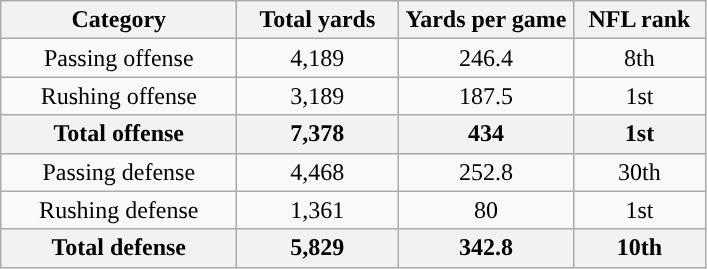<table class="wikitable" style="text-align:center">
<tr>
<th width="150">Category</th>
<th width="100">Total yards</th>
<th width="110">Yards per game</th>
<th width="80">NFL rank<br></th>
</tr>
<tr>
<td>Passing offense</td>
<td>4,189</td>
<td>246.4</td>
<td>8th</td>
</tr>
<tr>
<td>Rushing offense</td>
<td>3,189</td>
<td>187.5</td>
<td>1st</td>
</tr>
<tr>
<th>Total offense</th>
<th><strong>7,378</strong></th>
<th><strong>434</strong></th>
<th><strong>1st</strong></th>
</tr>
<tr>
<td>Passing defense</td>
<td>4,468</td>
<td>252.8</td>
<td>30th</td>
</tr>
<tr>
<td>Rushing defense</td>
<td>1,361</td>
<td>80</td>
<td>1st</td>
</tr>
<tr>
<th>Total defense</th>
<th><strong>5,829</strong></th>
<th><strong>342.8</strong></th>
<th><strong>10th</strong></th>
</tr>
</table>
